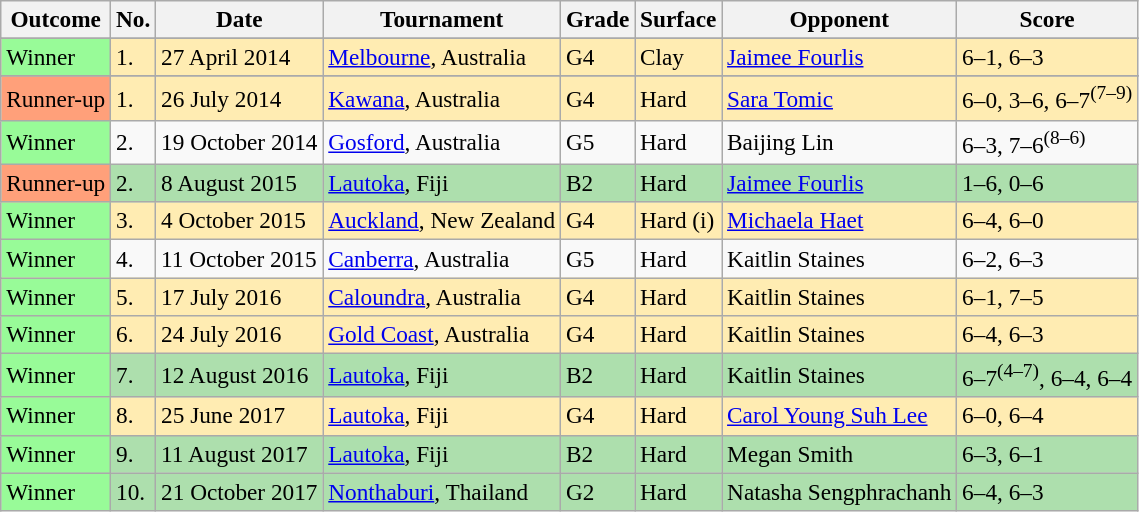<table class="sortable wikitable" style=font-size:97%>
<tr>
<th>Outcome</th>
<th>No.</th>
<th>Date</th>
<th>Tournament</th>
<th>Grade</th>
<th>Surface</th>
<th>Opponent</th>
<th>Score</th>
</tr>
<tr>
</tr>
<tr bgcolor=#ffecb2>
<td bgcolor="98FB98">Winner</td>
<td>1.</td>
<td>27 April 2014</td>
<td><a href='#'>Melbourne</a>, Australia</td>
<td>G4</td>
<td>Clay</td>
<td> <a href='#'>Jaimee Fourlis</a></td>
<td>6–1, 6–3</td>
</tr>
<tr>
</tr>
<tr bgcolor=#ffecb2>
<td style="background:#ffa07a;">Runner-up</td>
<td>1.</td>
<td>26 July 2014</td>
<td><a href='#'>Kawana</a>, Australia</td>
<td>G4</td>
<td>Hard</td>
<td> <a href='#'>Sara Tomic</a></td>
<td>6–0, 3–6, 6–7<sup>(7–9)</sup></td>
</tr>
<tr>
<td bgcolor="98FB98">Winner</td>
<td>2.</td>
<td>19 October 2014</td>
<td><a href='#'>Gosford</a>, Australia</td>
<td>G5</td>
<td>Hard</td>
<td> Baijing Lin</td>
<td>6–3, 7–6<sup>(8–6)</sup></td>
</tr>
<tr bgcolor="#ADDFAD">
<td style="background:#ffa07a;">Runner-up</td>
<td>2.</td>
<td>8 August 2015</td>
<td><a href='#'>Lautoka</a>, Fiji</td>
<td>B2</td>
<td>Hard</td>
<td> <a href='#'>Jaimee Fourlis</a></td>
<td>1–6, 0–6</td>
</tr>
<tr bgcolor=#ffecb2>
<td bgcolor="98FB98">Winner</td>
<td>3.</td>
<td>4 October 2015</td>
<td><a href='#'>Auckland</a>, New Zealand</td>
<td>G4</td>
<td>Hard (i)</td>
<td> <a href='#'>Michaela Haet</a></td>
<td>6–4, 6–0</td>
</tr>
<tr>
<td bgcolor="98FB98">Winner</td>
<td>4.</td>
<td>11 October 2015</td>
<td><a href='#'>Canberra</a>, Australia</td>
<td>G5</td>
<td>Hard</td>
<td> Kaitlin Staines</td>
<td>6–2, 6–3</td>
</tr>
<tr bgcolor=#ffecb2>
<td bgcolor="98FB98">Winner</td>
<td>5.</td>
<td>17 July 2016</td>
<td><a href='#'>Caloundra</a>, Australia</td>
<td>G4</td>
<td>Hard</td>
<td> Kaitlin Staines</td>
<td>6–1, 7–5</td>
</tr>
<tr bgcolor=#ffecb2>
<td bgcolor="98FB98">Winner</td>
<td>6.</td>
<td>24 July 2016</td>
<td><a href='#'>Gold Coast</a>, Australia</td>
<td>G4</td>
<td>Hard</td>
<td> Kaitlin Staines</td>
<td>6–4, 6–3</td>
</tr>
<tr bgcolor="#ADDFAD">
<td bgcolor="98FB98">Winner</td>
<td>7.</td>
<td>12 August 2016</td>
<td><a href='#'>Lautoka</a>, Fiji</td>
<td>B2</td>
<td>Hard</td>
<td> Kaitlin Staines</td>
<td>6–7<sup>(4–7)</sup>, 6–4, 6–4</td>
</tr>
<tr bgcolor=#ffecb2>
<td bgcolor="98FB98">Winner</td>
<td>8.</td>
<td>25 June 2017</td>
<td><a href='#'>Lautoka</a>, Fiji</td>
<td>G4</td>
<td>Hard</td>
<td> <a href='#'>Carol Young Suh Lee</a></td>
<td>6–0, 6–4</td>
</tr>
<tr bgcolor="#ADDFAD">
<td bgcolor="98FB98">Winner</td>
<td>9.</td>
<td>11 August 2017</td>
<td><a href='#'>Lautoka</a>, Fiji</td>
<td>B2</td>
<td>Hard</td>
<td> Megan Smith</td>
<td>6–3, 6–1</td>
</tr>
<tr bgcolor="#ADDFAD">
<td bgcolor="98FB98">Winner</td>
<td>10.</td>
<td>21 October 2017</td>
<td><a href='#'>Nonthaburi</a>, Thailand</td>
<td>G2</td>
<td>Hard</td>
<td> Natasha Sengphrachanh</td>
<td>6–4, 6–3</td>
</tr>
</table>
